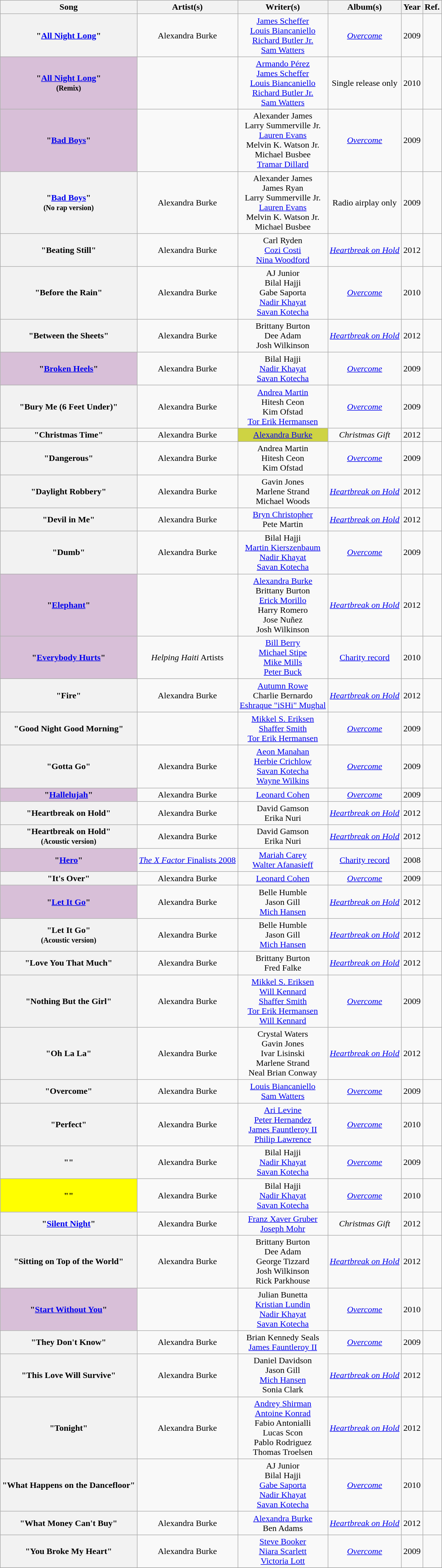<table class="wikitable sortable plainrowheaders" style="text-align:center;">
<tr>
<th scope="col">Song</th>
<th scope="col">Artist(s)</th>
<th scope="col" class="unsortable">Writer(s)</th>
<th scope="col">Album(s)</th>
<th scope="col">Year</th>
<th scope="col" class="unsortable">Ref.</th>
</tr>
<tr>
<th scope=row> "<a href='#'>All Night Long</a>"</th>
<td>Alexandra Burke</td>
<td><a href='#'>James Scheffer</a> <br> <a href='#'>Louis Biancaniello</a> <br> <a href='#'>Richard Butler Jr.</a> <br> <a href='#'>Sam Watters</a></td>
<td><em><a href='#'>Overcome</a></em></td>
<td>2009</td>
<td></td>
</tr>
<tr>
<th scope=row style="background-color:#D8BFD8">"<a href='#'>All Night Long</a>"  <br> <small>(Remix)</small></th>
<td></td>
<td><a href='#'>Armando Pérez</a> <br> <a href='#'>James Scheffer</a> <br> <a href='#'>Louis Biancaniello</a> <br> <a href='#'>Richard Butler Jr.</a> <br> <a href='#'>Sam Watters</a></td>
<td>Single release only</td>
<td>2010</td>
<td></td>
</tr>
<tr>
<th scope=row style="background-color:#D8BFD8"> "<a href='#'>Bad Boys</a>" </th>
<td></td>
<td>Alexander James <br> Larry Summerville Jr. <br> <a href='#'>Lauren Evans</a> <br> Melvin K. Watson Jr. <br> Michael Busbee <br> <a href='#'>Tramar Dillard</a></td>
<td><em><a href='#'>Overcome</a></em></td>
<td>2009</td>
<td></td>
</tr>
<tr>
<th scope=row>"<a href='#'>Bad Boys</a>" <br> <small>(No rap version)</small></th>
<td>Alexandra Burke</td>
<td>Alexander James <br> James Ryan <br> Larry Summerville Jr. <br> <a href='#'>Lauren Evans</a> <br> Melvin K. Watson Jr. <br> Michael Busbee</td>
<td>Radio airplay only</td>
<td>2009</td>
<td></td>
</tr>
<tr>
<th scope=row>"Beating Still"</th>
<td>Alexandra Burke</td>
<td>Carl Ryden <br> <a href='#'>Cozi Costi</a> <br> <a href='#'>Nina Woodford</a></td>
<td><em><a href='#'>Heartbreak on Hold</a></em></td>
<td>2012</td>
<td></td>
</tr>
<tr>
<th scope=row>"Before the Rain"</th>
<td>Alexandra Burke</td>
<td>AJ Junior <br> Bilal Hajji <br> Gabe Saporta <br> <a href='#'>Nadir Khayat</a> <br> <a href='#'>Savan Kotecha</a></td>
<td><em><a href='#'>Overcome</a></em></td>
<td>2010</td>
<td></td>
</tr>
<tr>
<th scope=row>"Between the Sheets"</th>
<td>Alexandra Burke</td>
<td>Brittany Burton <br> Dee Adam <br> Josh Wilkinson</td>
<td><em><a href='#'>Heartbreak on Hold</a></em></td>
<td>2012</td>
<td></td>
</tr>
<tr>
<th scope=row style="background-color:#D8BFD8">"<a href='#'>Broken Heels</a>" </th>
<td>Alexandra Burke</td>
<td>Bilal Hajji <br> <a href='#'>Nadir Khayat</a> <br> <a href='#'>Savan Kotecha</a></td>
<td><em><a href='#'>Overcome</a></em></td>
<td>2009</td>
<td></td>
</tr>
<tr>
<th scope=row>"Bury Me (6 Feet Under)"</th>
<td>Alexandra Burke</td>
<td><a href='#'>Andrea Martin</a> <br> Hitesh Ceon <br> Kim Ofstad <br> <a href='#'>Tor Erik Hermansen</a></td>
<td><em><a href='#'>Overcome</a></em></td>
<td>2009</td>
<td></td>
</tr>
<tr>
<th scope=row> "Christmas Time"</th>
<td>Alexandra Burke</td>
<td style="background-color:#ced343"><a href='#'>Alexandra Burke</a></td>
<td><em>Christmas Gift</em></td>
<td>2012</td>
<td></td>
</tr>
<tr>
<th scope=row> "Dangerous"</th>
<td>Alexandra Burke</td>
<td>Andrea Martin <br> Hitesh Ceon <br> Kim Ofstad</td>
<td><em><a href='#'>Overcome</a></em></td>
<td>2009</td>
<td></td>
</tr>
<tr>
<th scope=row>"Daylight Robbery"</th>
<td>Alexandra Burke</td>
<td>Gavin Jones <br> Marlene Strand <br> Michael Woods</td>
<td><em><a href='#'>Heartbreak on Hold</a></em></td>
<td>2012</td>
<td></td>
</tr>
<tr>
<th scope=row>"Devil in Me"</th>
<td>Alexandra Burke</td>
<td><a href='#'>Bryn Christopher</a> <br> Pete Martin</td>
<td><em><a href='#'>Heartbreak on Hold</a></em></td>
<td>2012</td>
<td></td>
</tr>
<tr>
<th scope=row>"Dumb"</th>
<td>Alexandra Burke</td>
<td>Bilal Hajji <br> <a href='#'>Martin Kierszenbaum</a> <br> <a href='#'>Nadir Khayat</a> <br> <a href='#'>Savan Kotecha</a></td>
<td><em><a href='#'>Overcome</a></em></td>
<td>2009</td>
<td></td>
</tr>
<tr>
<th scope=row style="background-color:#D8BFD8"> "<a href='#'>Elephant</a>" </th>
<td></td>
<td><a href='#'>Alexandra Burke</a> <br> Brittany Burton <br> <a href='#'>Erick Morillo</a> <br> Harry Romero <br> Jose Nuñez <br> Josh Wilkinson</td>
<td><em><a href='#'>Heartbreak on Hold</a></em></td>
<td>2012</td>
<td></td>
</tr>
<tr>
<th scope=row style="background-color:#D8BFD8">"<a href='#'>Everybody Hurts</a>" </th>
<td><em>Helping Haiti</em> Artists</td>
<td><a href='#'>Bill Berry</a> <br> <a href='#'>Michael Stipe</a> <br> <a href='#'>Mike Mills</a> <br> <a href='#'>Peter Buck</a></td>
<td><a href='#'>Charity record</a></td>
<td>2010</td>
<td><br></td>
</tr>
<tr>
<th scope=row> "Fire"</th>
<td>Alexandra Burke</td>
<td><a href='#'>Autumn Rowe</a> <br> Charlie Bernardo <br> <a href='#'>Eshraque "iSHi" Mughal</a></td>
<td><em><a href='#'>Heartbreak on Hold</a></em></td>
<td>2012</td>
<td></td>
</tr>
<tr>
<th scope=row> "Good Night Good Morning"</th>
<td></td>
<td><a href='#'>Mikkel S. Eriksen</a> <br> <a href='#'>Shaffer Smith</a> <br> <a href='#'>Tor Erik Hermansen</a></td>
<td><em><a href='#'>Overcome</a></em></td>
<td>2009</td>
<td></td>
</tr>
<tr>
<th scope=row>"Gotta Go"</th>
<td>Alexandra Burke</td>
<td><a href='#'>Aeon Manahan</a> <br> <a href='#'>Herbie Crichlow</a> <br> <a href='#'>Savan Kotecha</a> <br> <a href='#'>Wayne Wilkins</a></td>
<td><em><a href='#'>Overcome</a></em></td>
<td>2009</td>
<td></td>
</tr>
<tr>
<th scope=row style="background-color:#D8BFD8"> "<a href='#'>Hallelujah</a>" </th>
<td>Alexandra Burke</td>
<td><a href='#'>Leonard Cohen</a></td>
<td><em><a href='#'>Overcome</a></em></td>
<td>2009</td>
<td></td>
</tr>
<tr>
<th scope=row>"Heartbreak on Hold"</th>
<td>Alexandra Burke</td>
<td>David Gamson <br> Erika Nuri</td>
<td><em><a href='#'>Heartbreak on Hold</a></em></td>
<td>2012</td>
<td></td>
</tr>
<tr>
<th scope=row>"Heartbreak on Hold" <br> <small>(Acoustic version)</small></th>
<td>Alexandra Burke</td>
<td>David Gamson <br> Erika Nuri</td>
<td><em><a href='#'>Heartbreak on Hold</a></em></td>
<td>2012</td>
<td></td>
</tr>
<tr>
<th scope=row style="background-color:#D8BFD8">"<a href='#'>Hero</a>" </th>
<td><a href='#'><em>The X Factor</em> Finalists 2008</a></td>
<td><a href='#'>Mariah Carey</a> <br> <a href='#'>Walter Afanasieff</a></td>
<td><a href='#'>Charity record</a></td>
<td>2008</td>
<td><br></td>
</tr>
<tr>
<th scope=row> "It's Over"</th>
<td>Alexandra Burke</td>
<td><a href='#'>Leonard Cohen</a></td>
<td><em><a href='#'>Overcome</a></em></td>
<td>2009</td>
<td></td>
</tr>
<tr>
<th scope=row style="background-color:#D8BFD8"> "<a href='#'>Let It Go</a>" </th>
<td>Alexandra Burke</td>
<td>Belle Humble <br> Jason Gill <br> <a href='#'>Mich Hansen</a></td>
<td><em><a href='#'>Heartbreak on Hold</a></em></td>
<td>2012</td>
<td></td>
</tr>
<tr>
<th scope=row>"Let It Go" <br> <small>(Acoustic version)</small></th>
<td>Alexandra Burke</td>
<td>Belle Humble <br> Jason Gill <br> <a href='#'>Mich Hansen</a></td>
<td><em><a href='#'>Heartbreak on Hold</a></em></td>
<td>2012</td>
<td></td>
</tr>
<tr>
<th scope=row>"Love You That Much"</th>
<td>Alexandra Burke</td>
<td>Brittany Burton <br> Fred Falke</td>
<td><em><a href='#'>Heartbreak on Hold</a></em></td>
<td>2012</td>
<td></td>
</tr>
<tr>
<th scope=row> "Nothing But the Girl"</th>
<td>Alexandra Burke</td>
<td><a href='#'>Mikkel S. Eriksen</a> <br> <a href='#'>Will Kennard</a> <br> <a href='#'>Shaffer Smith</a> <br> <a href='#'>Tor Erik Hermansen</a> <br> <a href='#'>Will Kennard</a></td>
<td><em><a href='#'>Overcome</a></em></td>
<td>2009</td>
<td></td>
</tr>
<tr>
<th scope=row> "Oh La La"</th>
<td>Alexandra Burke</td>
<td>Crystal Waters <br> Gavin Jones <br> Ivar Lisinski <br> Marlene Strand <br> Neal Brian Conway</td>
<td><em><a href='#'>Heartbreak on Hold</a></em></td>
<td>2012</td>
<td></td>
</tr>
<tr>
<th scope=row>"Overcome"</th>
<td>Alexandra Burke</td>
<td><a href='#'>Louis Biancaniello</a> <br> <a href='#'>Sam Watters</a></td>
<td><em><a href='#'>Overcome</a></em></td>
<td>2009</td>
<td></td>
</tr>
<tr>
<th scope=row> "Perfect"</th>
<td>Alexandra Burke</td>
<td><a href='#'>Ari Levine</a> <br> <a href='#'>Peter Hernandez</a> <br> <a href='#'>James Fauntleroy II</a> <br> <a href='#'>Philip Lawrence</a></td>
<td><em><a href='#'>Overcome</a></em></td>
<td>2010</td>
<td></td>
</tr>
<tr>
<th scope=row> ""</th>
<td>Alexandra Burke</td>
<td>Bilal Hajji <br> <a href='#'>Nadir Khayat</a> <br> <a href='#'>Savan Kotecha</a></td>
<td><em><a href='#'>Overcome</a></em></td>
<td>2009</td>
<td></td>
</tr>
<tr>
<th scope=row style="background-color:#ffff00">""  </th>
<td>Alexandra Burke</td>
<td>Bilal Hajji <br> <a href='#'>Nadir Khayat</a> <br> <a href='#'>Savan Kotecha</a></td>
<td><em><a href='#'>Overcome</a></em></td>
<td>2010</td>
<td></td>
</tr>
<tr>
<th scope=row>"<a href='#'>Silent Night</a>"</th>
<td>Alexandra Burke</td>
<td><a href='#'>Franz Xaver Gruber</a> <br> <a href='#'>Joseph Mohr</a></td>
<td><em>Christmas Gift</em></td>
<td>2012</td>
<td></td>
</tr>
<tr>
<th scope=row>"Sitting on Top of the World"</th>
<td>Alexandra Burke</td>
<td>Brittany Burton <br> Dee Adam <br> George Tizzard <br> Josh Wilkinson <br> Rick Parkhouse</td>
<td><em><a href='#'>Heartbreak on Hold</a></em></td>
<td>2012</td>
<td></td>
</tr>
<tr>
<th scope=row style="background-color:#D8BFD8">"<a href='#'>Start Without You</a>" </th>
<td></td>
<td>Julian Bunetta <br> <a href='#'>Kristian Lundin</a> <br> <a href='#'>Nadir Khayat</a> <br> <a href='#'>Savan Kotecha</a></td>
<td><em><a href='#'>Overcome</a></em></td>
<td>2010</td>
<td></td>
</tr>
<tr>
<th scope=row> "They Don't Know"</th>
<td>Alexandra Burke</td>
<td>Brian Kennedy Seals <br> <a href='#'>James Fauntleroy II</a></td>
<td><em><a href='#'>Overcome</a></em></td>
<td>2009</td>
<td></td>
</tr>
<tr>
<th scope=row>"This Love Will Survive"</th>
<td>Alexandra Burke</td>
<td>Daniel Davidson <br> Jason Gill <br> <a href='#'>Mich Hansen</a> <br> Sonia Clark</td>
<td><em><a href='#'>Heartbreak on Hold</a></em></td>
<td>2012</td>
<td></td>
</tr>
<tr>
<th scope=row>"Tonight"</th>
<td>Alexandra Burke</td>
<td><a href='#'>Andrey Shirman</a> <br> <a href='#'>Antoine Konrad</a> <br> Fabio Antonialli <br> Lucas Scon <br> Pablo Rodriguez <br> Thomas Troelsen</td>
<td><em><a href='#'>Heartbreak on Hold</a></em></td>
<td>2012</td>
<td></td>
</tr>
<tr>
<th scope=row> "What Happens on the Dancefloor"</th>
<td></td>
<td>AJ Junior <br> Bilal Hajji <br> <a href='#'>Gabe Saporta</a> <br> <a href='#'>Nadir Khayat</a> <br> <a href='#'>Savan Kotecha</a></td>
<td><em><a href='#'>Overcome</a></em></td>
<td>2010</td>
<td></td>
</tr>
<tr>
<th scope=row>"What Money Can't Buy"</th>
<td>Alexandra Burke</td>
<td><a href='#'>Alexandra Burke</a> <br> Ben Adams</td>
<td><em><a href='#'>Heartbreak on Hold</a></em></td>
<td>2012</td>
<td></td>
</tr>
<tr>
<th scope=row> "You Broke My Heart"</th>
<td>Alexandra Burke</td>
<td><a href='#'>Steve Booker</a> <br> <a href='#'>Niara Scarlett</a> <br> <a href='#'>Victoria Lott</a></td>
<td><em><a href='#'>Overcome</a></em></td>
<td>2009</td>
<td></td>
</tr>
<tr>
</tr>
</table>
